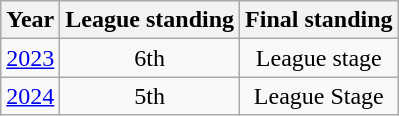<table class="wikitable" style="text-align:center;">
<tr>
<th>Year</th>
<th>League standing</th>
<th>Final standing</th>
</tr>
<tr>
<td><a href='#'>2023</a></td>
<td>6th</td>
<td>League stage</td>
</tr>
<tr>
<td><a href='#'>2024</a></td>
<td>5th</td>
<td>League Stage</td>
</tr>
</table>
